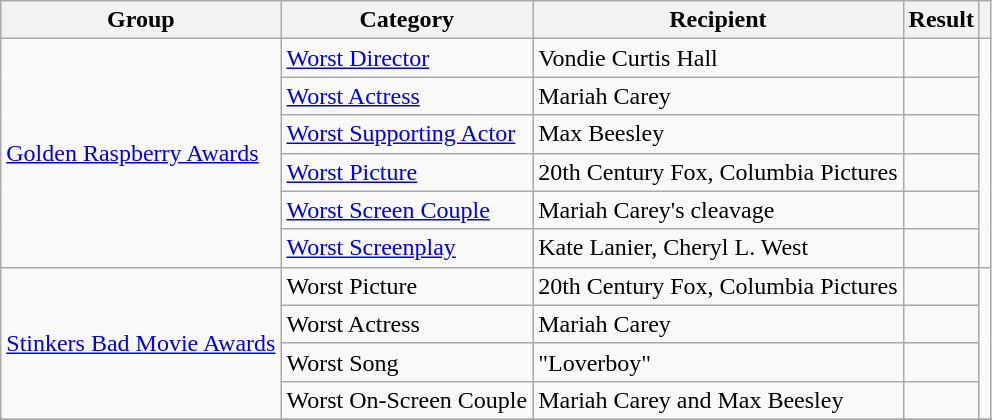<table class="wikitable sortable">
<tr>
<th>Group</th>
<th>Category</th>
<th>Recipient</th>
<th>Result</th>
<th></th>
</tr>
<tr>
<td rowspan="6"><a href='#'>Golden Raspberry Awards</a></td>
<td><a href='#'>Worst Director</a></td>
<td>Vondie Curtis Hall</td>
<td></td>
<td align="center" rowspan="6"></td>
</tr>
<tr>
<td><a href='#'>Worst Actress</a></td>
<td>Mariah Carey</td>
<td></td>
</tr>
<tr>
<td><a href='#'>Worst Supporting Actor</a></td>
<td>Max Beesley</td>
<td></td>
</tr>
<tr>
<td><a href='#'>Worst Picture</a></td>
<td>20th Century Fox, Columbia Pictures</td>
<td></td>
</tr>
<tr>
<td><a href='#'>Worst Screen Couple</a></td>
<td>Mariah Carey's cleavage</td>
<td></td>
</tr>
<tr>
<td><a href='#'>Worst Screenplay</a></td>
<td>Kate Lanier, Cheryl L. West</td>
<td></td>
</tr>
<tr>
<td rowspan="4"><a href='#'>Stinkers Bad Movie Awards</a></td>
<td>Worst Picture</td>
<td>20th Century Fox, Columbia Pictures</td>
<td></td>
<td align="center" rowspan="4"></td>
</tr>
<tr>
<td>Worst Actress</td>
<td>Mariah Carey</td>
<td></td>
</tr>
<tr>
<td>Worst Song</td>
<td>"Loverboy"</td>
<td></td>
</tr>
<tr>
<td>Worst On-Screen Couple</td>
<td>Mariah Carey and Max Beesley</td>
<td></td>
</tr>
<tr>
</tr>
</table>
